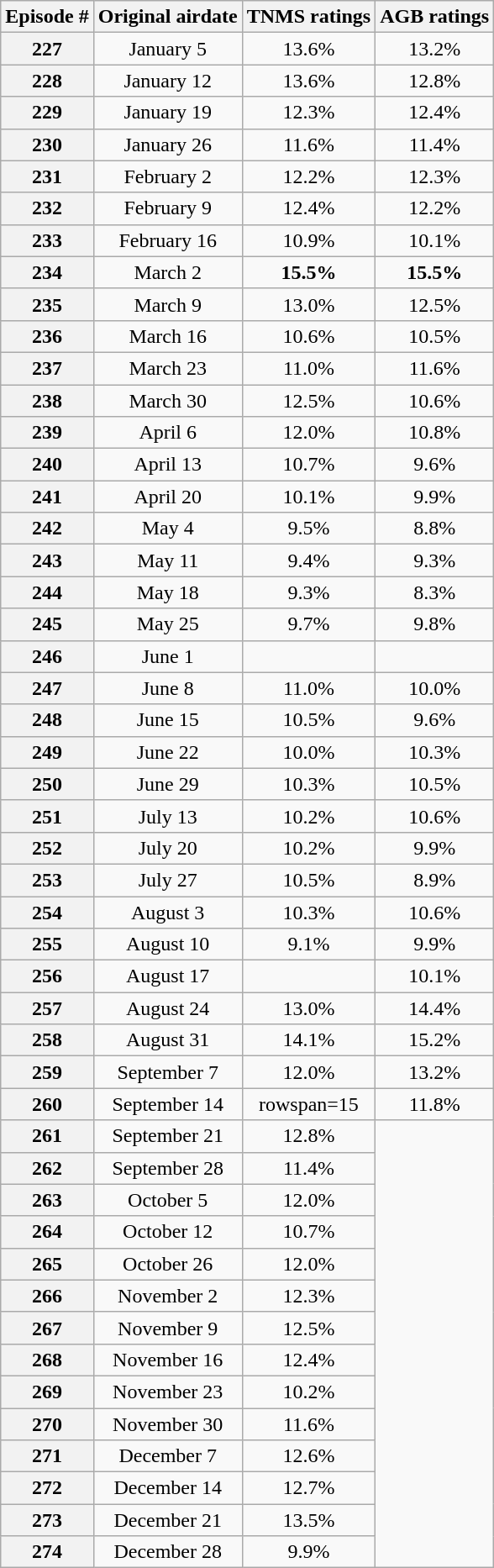<table class="wikitable" style="text-align:center">
<tr>
<th>Episode #</th>
<th>Original airdate</th>
<th>TNMS ratings</th>
<th>AGB ratings</th>
</tr>
<tr>
<th>227</th>
<td>January 5</td>
<td>13.6%</td>
<td>13.2%</td>
</tr>
<tr>
<th>228</th>
<td>January 12</td>
<td>13.6%</td>
<td>12.8%</td>
</tr>
<tr>
<th>229</th>
<td>January 19</td>
<td>12.3%</td>
<td>12.4%</td>
</tr>
<tr>
<th>230</th>
<td>January 26</td>
<td>11.6%</td>
<td>11.4%</td>
</tr>
<tr>
<th>231</th>
<td>February 2</td>
<td>12.2%</td>
<td>12.3%</td>
</tr>
<tr>
<th>232</th>
<td>February 9</td>
<td>12.4%</td>
<td>12.2%</td>
</tr>
<tr>
<th>233</th>
<td>February 16</td>
<td>10.9%</td>
<td>10.1%</td>
</tr>
<tr>
<th>234</th>
<td>March 2</td>
<td><span><strong>15.5%</strong></span></td>
<td><span><strong>15.5%</strong></span></td>
</tr>
<tr>
<th>235</th>
<td>March 9</td>
<td>13.0%</td>
<td>12.5%</td>
</tr>
<tr>
<th>236</th>
<td>March 16</td>
<td>10.6%</td>
<td>10.5%</td>
</tr>
<tr>
<th>237</th>
<td>March 23</td>
<td>11.0%</td>
<td>11.6%</td>
</tr>
<tr>
<th>238</th>
<td>March 30</td>
<td>12.5%</td>
<td>10.6%</td>
</tr>
<tr>
<th>239</th>
<td>April 6</td>
<td>12.0%</td>
<td>10.8%</td>
</tr>
<tr>
<th>240</th>
<td>April 13</td>
<td>10.7%</td>
<td>9.6%</td>
</tr>
<tr>
<th>241</th>
<td>April 20</td>
<td>10.1%</td>
<td>9.9%</td>
</tr>
<tr>
<th>242</th>
<td>May 4</td>
<td>9.5%</td>
<td>8.8%</td>
</tr>
<tr>
<th>243</th>
<td>May 11</td>
<td>9.4%</td>
<td>9.3%</td>
</tr>
<tr>
<th>244</th>
<td>May 18</td>
<td>9.3%</td>
<td>8.3%</td>
</tr>
<tr>
<th>245</th>
<td>May 25</td>
<td>9.7%</td>
<td>9.8%</td>
</tr>
<tr>
<th>246</th>
<td>June 1</td>
<td></td>
<td></td>
</tr>
<tr>
<th>247</th>
<td>June 8</td>
<td>11.0%</td>
<td>10.0%</td>
</tr>
<tr>
<th>248</th>
<td>June 15</td>
<td>10.5%</td>
<td>9.6%</td>
</tr>
<tr>
<th>249</th>
<td>June 22</td>
<td>10.0%</td>
<td>10.3%</td>
</tr>
<tr>
<th>250</th>
<td>June 29</td>
<td>10.3%</td>
<td>10.5%</td>
</tr>
<tr>
<th>251</th>
<td>July 13</td>
<td>10.2%</td>
<td>10.6%</td>
</tr>
<tr>
<th>252</th>
<td>July 20</td>
<td>10.2%</td>
<td>9.9%</td>
</tr>
<tr>
<th>253</th>
<td>July 27</td>
<td>10.5%</td>
<td>8.9%</td>
</tr>
<tr>
<th>254</th>
<td>August 3</td>
<td>10.3%</td>
<td>10.6%</td>
</tr>
<tr>
<th>255</th>
<td>August 10</td>
<td>9.1%</td>
<td>9.9%</td>
</tr>
<tr>
<th>256</th>
<td>August 17</td>
<td></td>
<td>10.1%</td>
</tr>
<tr>
<th>257</th>
<td>August 24</td>
<td>13.0%</td>
<td>14.4%</td>
</tr>
<tr>
<th>258</th>
<td>August 31</td>
<td>14.1%</td>
<td>15.2%</td>
</tr>
<tr>
<th>259</th>
<td>September 7</td>
<td>12.0%</td>
<td>13.2%</td>
</tr>
<tr>
<th>260</th>
<td>September 14</td>
<td>rowspan=15 </td>
<td>11.8%</td>
</tr>
<tr>
<th>261</th>
<td>September 21</td>
<td>12.8%</td>
</tr>
<tr>
<th>262</th>
<td>September 28</td>
<td>11.4%</td>
</tr>
<tr>
<th>263</th>
<td>October 5</td>
<td>12.0%</td>
</tr>
<tr>
<th>264</th>
<td>October 12</td>
<td>10.7%</td>
</tr>
<tr>
<th>265</th>
<td>October 26</td>
<td>12.0%</td>
</tr>
<tr>
<th>266</th>
<td>November 2</td>
<td>12.3%</td>
</tr>
<tr>
<th>267</th>
<td>November 9</td>
<td>12.5%</td>
</tr>
<tr>
<th>268</th>
<td>November 16</td>
<td>12.4%</td>
</tr>
<tr>
<th>269</th>
<td>November 23</td>
<td>10.2%</td>
</tr>
<tr>
<th>270</th>
<td>November 30</td>
<td>11.6%</td>
</tr>
<tr>
<th>271</th>
<td>December 7</td>
<td>12.6%</td>
</tr>
<tr>
<th>272</th>
<td>December 14</td>
<td>12.7%</td>
</tr>
<tr>
<th>273</th>
<td>December 21</td>
<td>13.5%</td>
</tr>
<tr>
<th>274</th>
<td>December 28</td>
<td>9.9%</td>
</tr>
</table>
